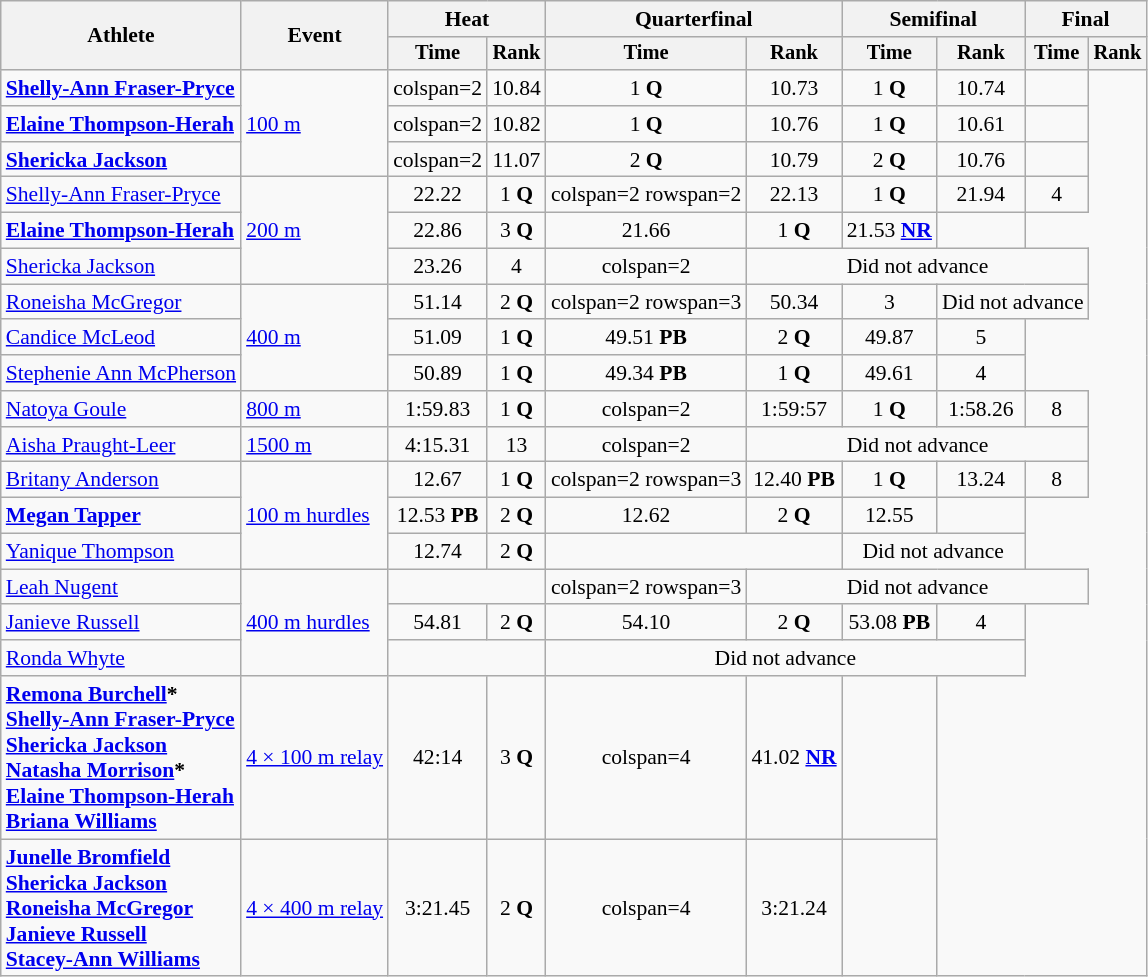<table class=wikitable style=font-size:90%;text-align:center>
<tr>
<th rowspan=2>Athlete</th>
<th rowspan=2>Event</th>
<th colspan=2>Heat</th>
<th colspan=2>Quarterfinal</th>
<th colspan=2>Semifinal</th>
<th colspan=2>Final</th>
</tr>
<tr style=font-size:95%>
<th>Time</th>
<th>Rank</th>
<th>Time</th>
<th>Rank</th>
<th>Time</th>
<th>Rank</th>
<th>Time</th>
<th>Rank</th>
</tr>
<tr>
<td align=left><strong><a href='#'>Shelly-Ann Fraser-Pryce</a></strong></td>
<td align=left rowspan=3><a href='#'>100 m</a></td>
<td>colspan=2 </td>
<td>10.84</td>
<td>1 <strong>Q</strong></td>
<td>10.73</td>
<td>1 <strong>Q</strong></td>
<td>10.74</td>
<td></td>
</tr>
<tr>
<td align=left><strong><a href='#'>Elaine Thompson-Herah</a></strong></td>
<td>colspan=2 </td>
<td>10.82</td>
<td>1 <strong>Q</strong></td>
<td>10.76</td>
<td>1 <strong>Q</strong></td>
<td>10.61 </td>
<td></td>
</tr>
<tr>
<td align=left><strong><a href='#'>Shericka Jackson</a></strong></td>
<td>colspan=2 </td>
<td>11.07</td>
<td>2 <strong>Q</strong></td>
<td>10.79</td>
<td>2 <strong>Q</strong></td>
<td>10.76</td>
<td></td>
</tr>
<tr>
<td align=left><a href='#'>Shelly-Ann Fraser-Pryce</a></td>
<td align=left rowspan=3><a href='#'>200 m</a></td>
<td>22.22</td>
<td>1 <strong>Q</strong></td>
<td>colspan=2 rowspan=2 </td>
<td>22.13</td>
<td>1 <strong>Q</strong></td>
<td>21.94</td>
<td>4</td>
</tr>
<tr>
<td align=left><strong><a href='#'>Elaine Thompson-Herah</a></strong></td>
<td>22.86</td>
<td>3 <strong>Q</strong></td>
<td>21.66</td>
<td>1 <strong>Q</strong></td>
<td>21.53 <strong><a href='#'>NR</a></strong></td>
<td></td>
</tr>
<tr>
<td align=left><a href='#'>Shericka Jackson</a></td>
<td>23.26</td>
<td>4</td>
<td>colspan=2 </td>
<td colspan=4>Did not advance</td>
</tr>
<tr>
<td align=left><a href='#'>Roneisha McGregor</a></td>
<td align=left rowspan=3><a href='#'>400 m</a></td>
<td>51.14</td>
<td>2 <strong>Q</strong></td>
<td>colspan=2 rowspan=3 </td>
<td>50.34</td>
<td>3</td>
<td colspan=2>Did not advance</td>
</tr>
<tr>
<td align=left><a href='#'>Candice McLeod</a></td>
<td>51.09</td>
<td>1 <strong>Q</strong></td>
<td>49.51 <strong>PB</strong></td>
<td>2 <strong>Q</strong></td>
<td>49.87</td>
<td>5</td>
</tr>
<tr>
<td align=left><a href='#'>Stephenie Ann McPherson</a></td>
<td>50.89</td>
<td>1 <strong>Q</strong></td>
<td>49.34 <strong>PB</strong></td>
<td>1 <strong>Q</strong></td>
<td>49.61</td>
<td>4</td>
</tr>
<tr>
<td align=left><a href='#'>Natoya Goule</a></td>
<td align=left><a href='#'>800 m</a></td>
<td>1:59.83</td>
<td>1 <strong>Q</strong></td>
<td>colspan=2 </td>
<td>1:59:57</td>
<td>1 <strong>Q</strong></td>
<td>1:58.26</td>
<td>8</td>
</tr>
<tr>
<td align=left><a href='#'>Aisha Praught-Leer</a></td>
<td align=left><a href='#'>1500 m</a></td>
<td>4:15.31</td>
<td>13</td>
<td>colspan=2 </td>
<td colspan=4>Did not advance</td>
</tr>
<tr>
<td align=left><a href='#'>Britany Anderson</a></td>
<td align=left rowspan=3><a href='#'>100 m hurdles</a></td>
<td>12.67</td>
<td>1 <strong>Q</strong></td>
<td>colspan=2 rowspan=3 </td>
<td>12.40 <strong>PB</strong></td>
<td>1 <strong>Q</strong></td>
<td>13.24</td>
<td>8</td>
</tr>
<tr>
<td align=left><strong><a href='#'>Megan Tapper</a></strong></td>
<td>12.53 <strong>PB</strong></td>
<td>2 <strong>Q</strong></td>
<td>12.62</td>
<td>2 <strong>Q</strong></td>
<td>12.55</td>
<td></td>
</tr>
<tr>
<td align=left><a href='#'>Yanique Thompson</a></td>
<td>12.74</td>
<td>2 <strong>Q</strong></td>
<td colspan=2></td>
<td colspan=2>Did not advance</td>
</tr>
<tr>
<td align=left><a href='#'>Leah Nugent</a></td>
<td align=left rowspan=3><a href='#'>400 m hurdles</a></td>
<td colspan=2></td>
<td>colspan=2 rowspan=3 </td>
<td colspan=4>Did not advance</td>
</tr>
<tr>
<td align=left><a href='#'>Janieve Russell</a></td>
<td>54.81</td>
<td>2 <strong>Q</strong></td>
<td>54.10</td>
<td>2 <strong>Q</strong></td>
<td>53.08 <strong>PB</strong></td>
<td>4</td>
</tr>
<tr>
<td align=left><a href='#'>Ronda Whyte</a></td>
<td colspan=2></td>
<td colspan="4">Did not advance</td>
</tr>
<tr>
<td align=left><strong><a href='#'>Remona Burchell</a>*<br><a href='#'>Shelly-Ann Fraser-Pryce</a><br><a href='#'>Shericka Jackson</a><br><a href='#'>Natasha Morrison</a>*<br><a href='#'>Elaine Thompson-Herah</a><br><a href='#'>Briana Williams</a></strong></td>
<td align=left><a href='#'>4 × 100 m relay</a></td>
<td>42:14</td>
<td>3 <strong>Q</strong></td>
<td>colspan=4 </td>
<td>41.02 <strong><a href='#'>NR</a></strong></td>
<td></td>
</tr>
<tr>
<td align=left><strong><a href='#'>Junelle Bromfield</a><br><a href='#'>Shericka Jackson</a><br><a href='#'>Roneisha McGregor</a><br><a href='#'>Janieve Russell</a><br><a href='#'>Stacey-Ann Williams</a></strong></td>
<td align=left><a href='#'>4 × 400 m relay</a></td>
<td>3:21.45</td>
<td>2 <strong>Q</strong></td>
<td>colspan=4 </td>
<td>3:21.24</td>
<td></td>
</tr>
</table>
